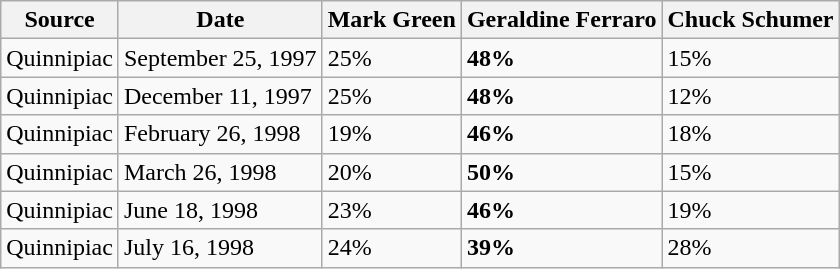<table class="wikitable">
<tr>
<th>Source</th>
<th>Date</th>
<th>Mark Green</th>
<th>Geraldine Ferraro</th>
<th>Chuck Schumer</th>
</tr>
<tr>
<td>Quinnipiac</td>
<td>September 25, 1997</td>
<td>25%</td>
<td><strong>48%</strong></td>
<td>15%</td>
</tr>
<tr>
<td>Quinnipiac</td>
<td>December 11, 1997</td>
<td>25%</td>
<td><strong>48%</strong></td>
<td>12%</td>
</tr>
<tr>
<td>Quinnipiac</td>
<td>February 26, 1998</td>
<td>19%</td>
<td><strong>46%</strong></td>
<td>18%</td>
</tr>
<tr>
<td>Quinnipiac</td>
<td>March 26, 1998</td>
<td>20%</td>
<td><strong>50%</strong></td>
<td>15%</td>
</tr>
<tr>
<td>Quinnipiac</td>
<td>June 18, 1998</td>
<td>23%</td>
<td><strong>46%</strong></td>
<td>19%</td>
</tr>
<tr>
<td>Quinnipiac</td>
<td>July 16, 1998</td>
<td>24%</td>
<td><strong>39%</strong></td>
<td>28%</td>
</tr>
</table>
